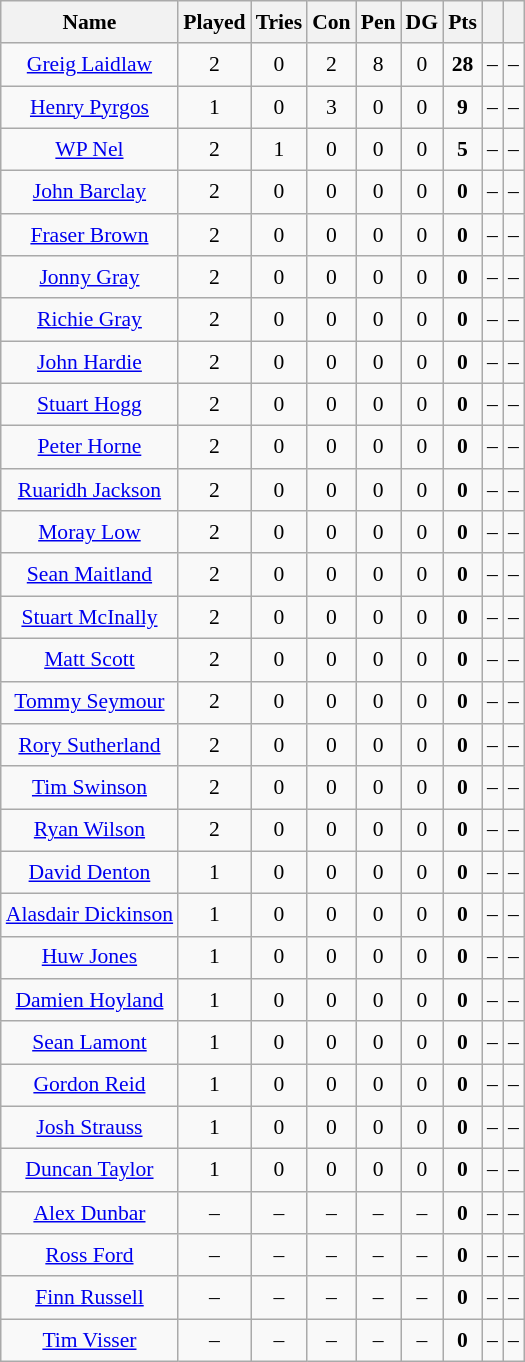<table class="wikitable" style="font-size:90%;border:0;text-align:center;line-height:150%">
<tr>
<th>Name</th>
<th>Played</th>
<th>Tries</th>
<th>Con</th>
<th>Pen</th>
<th>DG</th>
<th>Pts</th>
<th></th>
<th></th>
</tr>
<tr>
<td><a href='#'>Greig Laidlaw</a></td>
<td>2</td>
<td>0</td>
<td>2</td>
<td>8</td>
<td>0</td>
<td><strong>28</strong></td>
<td>–</td>
<td>–</td>
</tr>
<tr>
<td><a href='#'>Henry Pyrgos</a></td>
<td>1</td>
<td>0</td>
<td>3</td>
<td>0</td>
<td>0</td>
<td><strong>9</strong></td>
<td>–</td>
<td>–</td>
</tr>
<tr>
<td><a href='#'>WP Nel</a></td>
<td>2</td>
<td>1</td>
<td>0</td>
<td>0</td>
<td>0</td>
<td><strong>5</strong></td>
<td>–</td>
<td>–</td>
</tr>
<tr>
<td><a href='#'>John Barclay</a></td>
<td>2</td>
<td>0</td>
<td>0</td>
<td>0</td>
<td>0</td>
<td><strong>0</strong></td>
<td>–</td>
<td>–</td>
</tr>
<tr>
<td><a href='#'>Fraser Brown</a></td>
<td>2</td>
<td>0</td>
<td>0</td>
<td>0</td>
<td>0</td>
<td><strong>0</strong></td>
<td>–</td>
<td>–</td>
</tr>
<tr>
<td><a href='#'>Jonny Gray</a></td>
<td>2</td>
<td>0</td>
<td>0</td>
<td>0</td>
<td>0</td>
<td><strong>0</strong></td>
<td>–</td>
<td>–</td>
</tr>
<tr>
<td><a href='#'>Richie Gray</a></td>
<td>2</td>
<td>0</td>
<td>0</td>
<td>0</td>
<td>0</td>
<td><strong>0</strong></td>
<td>–</td>
<td>–</td>
</tr>
<tr>
<td><a href='#'>John Hardie</a></td>
<td>2</td>
<td>0</td>
<td>0</td>
<td>0</td>
<td>0</td>
<td><strong>0</strong></td>
<td>–</td>
<td>–</td>
</tr>
<tr>
<td><a href='#'>Stuart Hogg</a></td>
<td>2</td>
<td>0</td>
<td>0</td>
<td>0</td>
<td>0</td>
<td><strong>0</strong></td>
<td>–</td>
<td>–</td>
</tr>
<tr>
<td><a href='#'>Peter Horne</a></td>
<td>2</td>
<td>0</td>
<td>0</td>
<td>0</td>
<td>0</td>
<td><strong>0</strong></td>
<td>–</td>
<td>–</td>
</tr>
<tr>
<td><a href='#'>Ruaridh Jackson</a></td>
<td>2</td>
<td>0</td>
<td>0</td>
<td>0</td>
<td>0</td>
<td><strong>0</strong></td>
<td>–</td>
<td>–</td>
</tr>
<tr>
<td><a href='#'>Moray Low</a></td>
<td>2</td>
<td>0</td>
<td>0</td>
<td>0</td>
<td>0</td>
<td><strong>0</strong></td>
<td>–</td>
<td>–</td>
</tr>
<tr>
<td><a href='#'>Sean Maitland</a></td>
<td>2</td>
<td>0</td>
<td>0</td>
<td>0</td>
<td>0</td>
<td><strong>0</strong></td>
<td>–</td>
<td>–</td>
</tr>
<tr>
<td><a href='#'>Stuart McInally</a></td>
<td>2</td>
<td>0</td>
<td>0</td>
<td>0</td>
<td>0</td>
<td><strong>0</strong></td>
<td>–</td>
<td>–</td>
</tr>
<tr>
<td><a href='#'>Matt Scott</a></td>
<td>2</td>
<td>0</td>
<td>0</td>
<td>0</td>
<td>0</td>
<td><strong>0</strong></td>
<td>–</td>
<td>–</td>
</tr>
<tr>
<td><a href='#'>Tommy Seymour</a></td>
<td>2</td>
<td>0</td>
<td>0</td>
<td>0</td>
<td>0</td>
<td><strong>0</strong></td>
<td>–</td>
<td>–</td>
</tr>
<tr>
<td><a href='#'>Rory Sutherland</a></td>
<td>2</td>
<td>0</td>
<td>0</td>
<td>0</td>
<td>0</td>
<td><strong>0</strong></td>
<td>–</td>
<td>–</td>
</tr>
<tr>
<td><a href='#'>Tim Swinson</a></td>
<td>2</td>
<td>0</td>
<td>0</td>
<td>0</td>
<td>0</td>
<td><strong>0</strong></td>
<td>–</td>
<td>–</td>
</tr>
<tr>
<td><a href='#'>Ryan Wilson</a></td>
<td>2</td>
<td>0</td>
<td>0</td>
<td>0</td>
<td>0</td>
<td><strong>0</strong></td>
<td>–</td>
<td>–</td>
</tr>
<tr>
<td><a href='#'>David Denton</a></td>
<td>1</td>
<td>0</td>
<td>0</td>
<td>0</td>
<td>0</td>
<td><strong>0</strong></td>
<td>–</td>
<td>–</td>
</tr>
<tr>
<td><a href='#'>Alasdair Dickinson</a></td>
<td>1</td>
<td>0</td>
<td>0</td>
<td>0</td>
<td>0</td>
<td><strong>0</strong></td>
<td>–</td>
<td>–</td>
</tr>
<tr>
<td><a href='#'>Huw Jones</a></td>
<td>1</td>
<td>0</td>
<td>0</td>
<td>0</td>
<td>0</td>
<td><strong>0</strong></td>
<td>–</td>
<td>–</td>
</tr>
<tr>
<td><a href='#'>Damien Hoyland</a></td>
<td>1</td>
<td>0</td>
<td>0</td>
<td>0</td>
<td>0</td>
<td><strong>0</strong></td>
<td>–</td>
<td>–</td>
</tr>
<tr>
<td><a href='#'>Sean Lamont</a></td>
<td>1</td>
<td>0</td>
<td>0</td>
<td>0</td>
<td>0</td>
<td><strong>0</strong></td>
<td>–</td>
<td>–</td>
</tr>
<tr>
<td><a href='#'>Gordon Reid</a></td>
<td>1</td>
<td>0</td>
<td>0</td>
<td>0</td>
<td>0</td>
<td><strong>0</strong></td>
<td>–</td>
<td>–</td>
</tr>
<tr>
<td><a href='#'>Josh Strauss</a></td>
<td>1</td>
<td>0</td>
<td>0</td>
<td>0</td>
<td>0</td>
<td><strong>0</strong></td>
<td>–</td>
<td>–</td>
</tr>
<tr>
<td><a href='#'>Duncan Taylor</a></td>
<td>1</td>
<td>0</td>
<td>0</td>
<td>0</td>
<td>0</td>
<td><strong>0</strong></td>
<td>–</td>
<td>–</td>
</tr>
<tr>
<td><a href='#'>Alex Dunbar</a></td>
<td>–</td>
<td>–</td>
<td>–</td>
<td>–</td>
<td>–</td>
<td><strong>0</strong></td>
<td>–</td>
<td>–</td>
</tr>
<tr>
<td><a href='#'>Ross Ford</a></td>
<td>–</td>
<td>–</td>
<td>–</td>
<td>–</td>
<td>–</td>
<td><strong>0</strong></td>
<td>–</td>
<td>–</td>
</tr>
<tr>
<td><a href='#'>Finn Russell</a></td>
<td>–</td>
<td>–</td>
<td>–</td>
<td>–</td>
<td>–</td>
<td><strong>0</strong></td>
<td>–</td>
<td>–</td>
</tr>
<tr>
<td><a href='#'>Tim Visser</a></td>
<td>–</td>
<td>–</td>
<td>–</td>
<td>–</td>
<td>–</td>
<td><strong>0</strong></td>
<td>–</td>
<td>–</td>
</tr>
</table>
